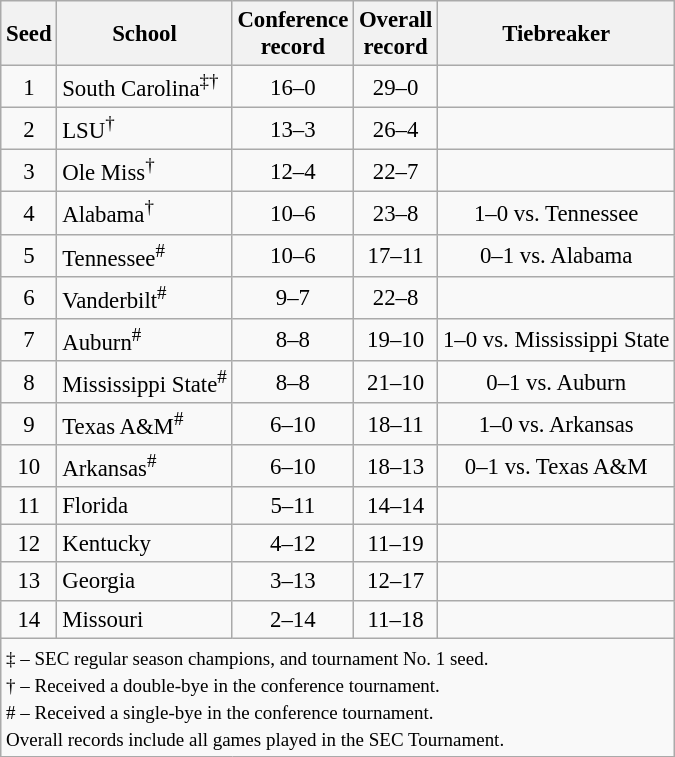<table class="wikitable" style="white-space:nowrap; font-size:95%; text-align:center">
<tr>
<th>Seed</th>
<th>School</th>
<th>Conference<br>record</th>
<th>Overall<br>record</th>
<th>Tiebreaker</th>
</tr>
<tr>
<td>1</td>
<td align=left>South Carolina<sup>‡†</sup></td>
<td>16–0</td>
<td>29–0</td>
<td></td>
</tr>
<tr>
<td>2</td>
<td align=left>LSU<sup>†</sup></td>
<td>13–3</td>
<td>26–4</td>
<td></td>
</tr>
<tr>
<td>3</td>
<td align=left>Ole Miss<sup>†</sup></td>
<td>12–4</td>
<td>22–7</td>
<td></td>
</tr>
<tr>
<td>4</td>
<td align=left>Alabama<sup>†</sup></td>
<td>10–6</td>
<td>23–8</td>
<td>1–0 vs. Tennessee</td>
</tr>
<tr>
<td>5</td>
<td align=left>Tennessee<sup>#</sup></td>
<td>10–6</td>
<td>17–11</td>
<td>0–1 vs. Alabama</td>
</tr>
<tr>
<td>6</td>
<td align=left>Vanderbilt<sup>#</sup></td>
<td>9–7</td>
<td>22–8</td>
<td></td>
</tr>
<tr>
<td>7</td>
<td align=left>Auburn<sup>#</sup></td>
<td>8–8</td>
<td>19–10</td>
<td>1–0 vs. Mississippi State</td>
</tr>
<tr>
<td>8</td>
<td align=left>Mississippi State<sup>#</sup></td>
<td>8–8</td>
<td>21–10</td>
<td>0–1 vs. Auburn</td>
</tr>
<tr>
<td>9</td>
<td align=left>Texas A&M<sup>#</sup></td>
<td>6–10</td>
<td>18–11</td>
<td>1–0 vs. Arkansas</td>
</tr>
<tr>
<td>10</td>
<td align=left>Arkansas<sup>#</sup></td>
<td>6–10</td>
<td>18–13</td>
<td>0–1 vs. Texas A&M</td>
</tr>
<tr>
<td>11</td>
<td align=left>Florida</td>
<td>5–11</td>
<td>14–14</td>
<td></td>
</tr>
<tr>
<td>12</td>
<td align=left>Kentucky</td>
<td>4–12</td>
<td>11–19</td>
<td></td>
</tr>
<tr>
<td>13</td>
<td align=left>Georgia</td>
<td>3–13</td>
<td>12–17</td>
<td></td>
</tr>
<tr>
<td>14</td>
<td align=left>Missouri</td>
<td>2–14</td>
<td>11–18</td>
<td></td>
</tr>
<tr>
<td colspan=6 align=left><small>‡ – SEC regular season champions, and tournament No. 1 seed.<br>† – Received a double-bye in the conference tournament.<br># – Received a single-bye in the conference tournament.<br>Overall records include all games played in the SEC Tournament.</small></td>
</tr>
</table>
